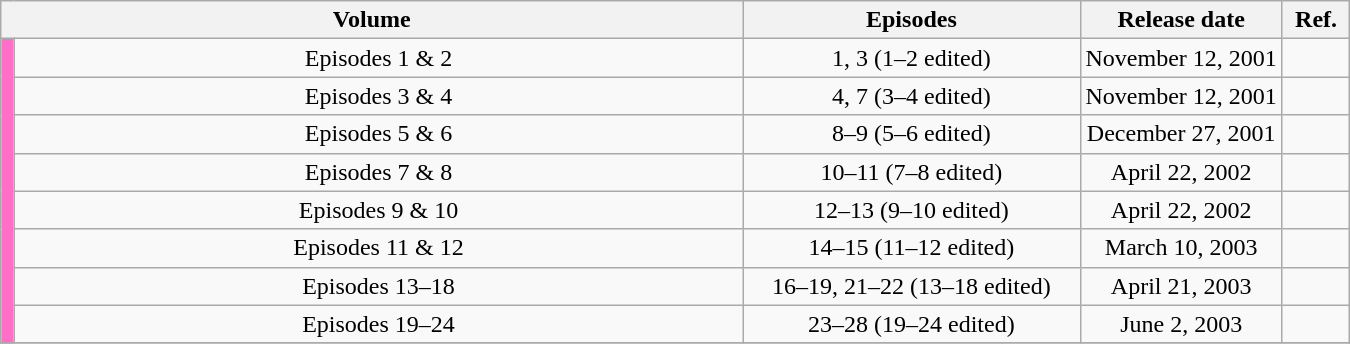<table class="wikitable" style="text-align: center;">
<tr>
<th colspan="2">Volume</th>
<th width="25%">Episodes</th>
<th width="15%">Release date</th>
<th width="5%">Ref.</th>
</tr>
<tr>
<td rowspan="8" width="1%" style="background: #FF6EC7;"></td>
<td>Episodes 1 & 2</td>
<td>1, 3 (1–2 edited)</td>
<td>November 12, 2001</td>
<td></td>
</tr>
<tr>
<td>Episodes 3 & 4</td>
<td>4, 7 (3–4 edited)</td>
<td>November 12, 2001</td>
<td></td>
</tr>
<tr>
<td>Episodes 5 & 6</td>
<td>8–9 (5–6 edited)</td>
<td>December 27, 2001</td>
<td></td>
</tr>
<tr>
<td>Episodes 7 & 8</td>
<td>10–11 (7–8 edited)</td>
<td>April 22, 2002</td>
<td></td>
</tr>
<tr>
<td>Episodes 9 & 10</td>
<td>12–13 (9–10 edited)</td>
<td>April 22, 2002</td>
<td></td>
</tr>
<tr>
<td>Episodes 11 & 12</td>
<td>14–15 (11–12 edited)</td>
<td>March 10, 2003</td>
<td></td>
</tr>
<tr>
<td>Episodes 13–18</td>
<td>16–19, 21–22 (13–18 edited)</td>
<td>April 21, 2003</td>
<td></td>
</tr>
<tr>
<td>Episodes 19–24</td>
<td>23–28 (19–24 edited)</td>
<td>June 2, 2003</td>
<td></td>
</tr>
<tr>
</tr>
</table>
